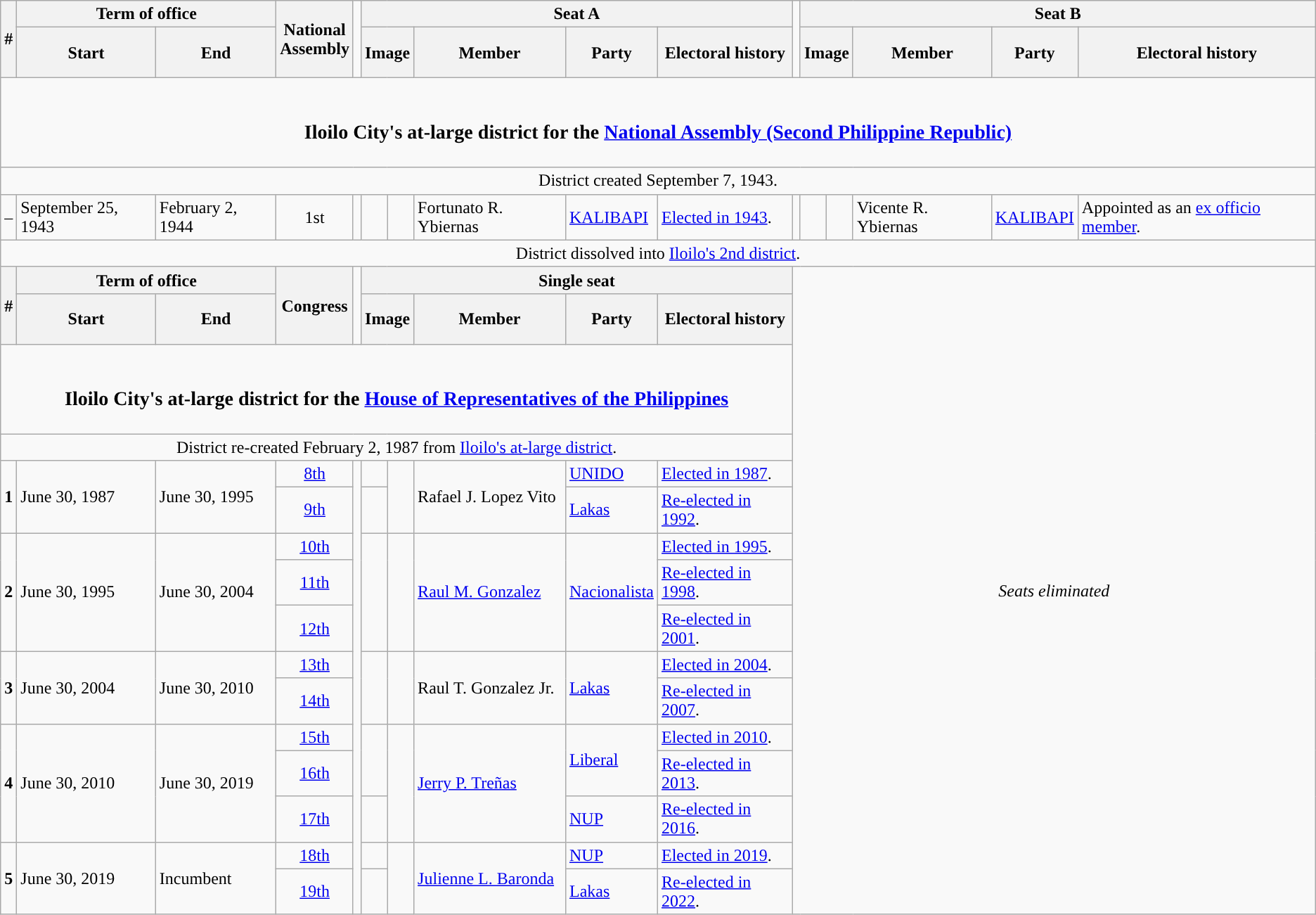<table class=wikitable>
<tr>
<th rowspan=2>#</th>
<th colspan=2>Term of office</th>
<th rowspan=2>National<br>Assembly</th>
<td rowspan=2></td>
<th colspan=5>Seat A</th>
<td rowspan=2></td>
<th colspan=5>Seat B</th>
</tr>
<tr style="height:3em">
<th>Start</th>
<th>End</th>
<th colspan="2" style="text-align:center;">Image</th>
<th>Member</th>
<th>Party</th>
<th>Electoral history</th>
<th colspan="2" style="text-align:center;">Image</th>
<th>Member</th>
<th>Party</th>
<th>Electoral history</th>
</tr>
<tr>
<td colspan="16" style="text-align:center;"><br><h3>Iloilo City's at-large district for the <a href='#'>National Assembly (Second Philippine Republic)</a></h3></td>
</tr>
<tr>
<td colspan="16" style="text-align:center;">District created September 7, 1943.</td>
</tr>
<tr>
<td style="text-align:center;">–</td>
<td>September 25, 1943</td>
<td>February 2, 1944</td>
<td style="text-align:center;">1st</td>
<td></td>
<td style="color:inherit;background:"></td>
<td></td>
<td>Fortunato R. Ybiernas</td>
<td><a href='#'>KALIBAPI</a></td>
<td><a href='#'>Elected in 1943</a>.</td>
<td></td>
<td style="color:inherit;background:"></td>
<td></td>
<td>Vicente R. Ybiernas</td>
<td><a href='#'>KALIBAPI</a></td>
<td>Appointed as an <a href='#'>ex officio member</a>.</td>
</tr>
<tr>
<td colspan="16" style="text-align:center;">District dissolved into <a href='#'>Iloilo's 2nd district</a>.</td>
</tr>
<tr>
<th rowspan=2>#</th>
<th colspan=2>Term of office</th>
<th rowspan=2>Congress</th>
<td rowspan=2></td>
<th colspan=5>Single seat</th>
<td rowspan=99 colspan=6 style="text-align:center;"><em>Seats eliminated</em></td>
</tr>
<tr style="height:3em">
<th>Start</th>
<th>End</th>
<th colspan="2" style="text-align:center;">Image</th>
<th>Member</th>
<th>Party</th>
<th>Electoral history</th>
</tr>
<tr>
<td colspan="10" style="text-align:center;"><br><h3>Iloilo City's at-large district for the <a href='#'>House of Representatives of the Philippines</a></h3></td>
</tr>
<tr>
<td colspan="10" style="text-align:center;">District re-created February 2, 1987 from <a href='#'>Iloilo's at-large district</a>.</td>
</tr>
<tr>
<td rowspan="2" style="text-align:center;"><strong>1</strong></td>
<td rowspan="2">June 30, 1987</td>
<td rowspan="2">June 30, 1995</td>
<td style="text-align:center;"><a href='#'>8th</a></td>
<td rowspan="99"></td>
<td style="color:inherit;background:"></td>
<td rowspan="2"></td>
<td rowspan="2">Rafael J. Lopez Vito</td>
<td><a href='#'>UNIDO</a></td>
<td><a href='#'>Elected in 1987</a>.</td>
</tr>
<tr>
<td style="text-align:center;"><a href='#'>9th</a></td>
<td style="color:inherit;background:"></td>
<td><a href='#'>Lakas</a></td>
<td><a href='#'>Re-elected in 1992</a>.</td>
</tr>
<tr>
<td rowspan="3" style="text-align:center;"><strong>2</strong></td>
<td rowspan="3">June 30, 1995</td>
<td rowspan="3">June 30, 2004</td>
<td style="text-align:center;"><a href='#'>10th</a></td>
<td rowspan="3" style="color:inherit;background:"></td>
<td rowspan="3"></td>
<td rowspan="3"><a href='#'>Raul M. Gonzalez</a></td>
<td rowspan="3"><a href='#'>Nacionalista</a></td>
<td><a href='#'>Elected in 1995</a>.</td>
</tr>
<tr>
<td style="text-align:center;"><a href='#'>11th</a></td>
<td><a href='#'>Re-elected in 1998</a>.</td>
</tr>
<tr>
<td style="text-align:center;"><a href='#'>12th</a></td>
<td><a href='#'>Re-elected in 2001</a>.</td>
</tr>
<tr>
<td rowspan="2" style="text-align:center;"><strong>3</strong></td>
<td rowspan="2">June 30, 2004</td>
<td rowspan="2">June 30, 2010</td>
<td style="text-align:center;"><a href='#'>13th</a></td>
<td rowspan="2" style="color:inherit;background:"></td>
<td rowspan="2"></td>
<td rowspan="2">Raul T. Gonzalez Jr.</td>
<td rowspan="2"><a href='#'>Lakas</a></td>
<td><a href='#'>Elected in 2004</a>.</td>
</tr>
<tr>
<td style="text-align:center;"><a href='#'>14th</a></td>
<td><a href='#'>Re-elected in 2007</a>.</td>
</tr>
<tr>
<td rowspan="3" style="text-align:center;"><strong>4</strong></td>
<td rowspan="3">June 30, 2010</td>
<td rowspan="3">June 30, 2019</td>
<td style="text-align:center;"><a href='#'>15th</a></td>
<td rowspan="2" style="color:inherit;background:"></td>
<td rowspan="3"></td>
<td rowspan="3"><a href='#'>Jerry P. Treñas</a></td>
<td rowspan="2"><a href='#'>Liberal</a></td>
<td><a href='#'>Elected in 2010</a>.</td>
</tr>
<tr>
<td style="text-align:center;"><a href='#'>16th</a></td>
<td><a href='#'>Re-elected in 2013</a>.</td>
</tr>
<tr>
<td style="text-align:center;"><a href='#'>17th</a></td>
<td style="color:inherit;background:"></td>
<td><a href='#'>NUP</a></td>
<td><a href='#'>Re-elected in 2016</a>.</td>
</tr>
<tr>
<td rowspan="2" style="text-align:center;"><strong>5</strong></td>
<td rowspan="2">June 30, 2019</td>
<td rowspan="2">Incumbent</td>
<td style="text-align:center;"><a href='#'>18th</a></td>
<td style="color:inherit;background:"></td>
<td rowspan="2"></td>
<td rowspan="2"><a href='#'>Julienne L. Baronda</a></td>
<td><a href='#'>NUP</a></td>
<td><a href='#'>Elected in 2019</a>.</td>
</tr>
<tr>
<td style="text-align:center;"><a href='#'>19th</a></td>
<td style="color:inherit;background:"></td>
<td><a href='#'>Lakas</a></td>
<td><a href='#'>Re-elected in 2022</a>.</td>
</tr>
</table>
